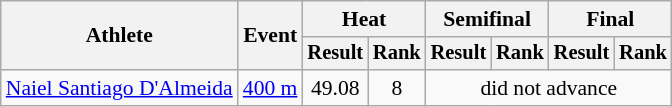<table class=wikitable style="font-size:90%">
<tr>
<th rowspan="2">Athlete</th>
<th rowspan="2">Event</th>
<th colspan="2">Heat</th>
<th colspan="2">Semifinal</th>
<th colspan="2">Final</th>
</tr>
<tr style="font-size:95%">
<th>Result</th>
<th>Rank</th>
<th>Result</th>
<th>Rank</th>
<th>Result</th>
<th>Rank</th>
</tr>
<tr align=center>
<td align=left><a href='#'>Naiel Santiago D'Almeida</a></td>
<td align=left><a href='#'>400 m</a></td>
<td>49.08</td>
<td>8</td>
<td colspan=4>did not advance</td>
</tr>
</table>
